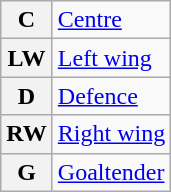<table class="wikitable">
<tr>
<th>C</th>
<td><a href='#'>Centre</a></td>
</tr>
<tr>
<th>LW</th>
<td><a href='#'>Left wing</a></td>
</tr>
<tr>
<th>D</th>
<td><a href='#'>Defence</a></td>
</tr>
<tr>
<th>RW</th>
<td><a href='#'>Right wing</a></td>
</tr>
<tr>
<th>G</th>
<td><a href='#'>Goaltender</a></td>
</tr>
</table>
